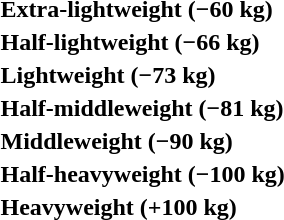<table>
<tr>
<th rowspan=2 style="text-align:left;">Extra-lightweight (−60 kg)</th>
<td rowspan=2></td>
<td rowspan=2></td>
<td></td>
</tr>
<tr>
<td></td>
</tr>
<tr>
<th rowspan=2 style="text-align:left;">Half-lightweight (−66 kg)</th>
<td rowspan=2></td>
<td rowspan=2></td>
<td></td>
</tr>
<tr>
<td></td>
</tr>
<tr>
<th rowspan=2 style="text-align:left;">Lightweight (−73 kg)</th>
<td rowspan=2></td>
<td rowspan=2></td>
<td></td>
</tr>
<tr>
<td></td>
</tr>
<tr>
<th rowspan=2 style="text-align:left;">Half-middleweight (−81 kg)</th>
<td rowspan=2></td>
<td rowspan=2></td>
<td></td>
</tr>
<tr>
<td></td>
</tr>
<tr>
<th rowspan=2 style="text-align:left;">Middleweight (−90 kg)</th>
<td rowspan=2></td>
<td rowspan=2></td>
<td></td>
</tr>
<tr>
<td></td>
</tr>
<tr>
<th rowspan=2 style="text-align:left;">Half-heavyweight (−100 kg)</th>
<td rowspan=2></td>
<td rowspan=2></td>
<td></td>
</tr>
<tr>
<td></td>
</tr>
<tr>
<th rowspan=2 style="text-align:left;">Heavyweight (+100 kg)</th>
<td rowspan=2></td>
<td rowspan=2></td>
<td></td>
</tr>
<tr>
<td></td>
</tr>
</table>
